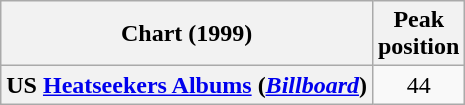<table class="wikitable sortable plainrowheaders" style="text-align:center">
<tr>
<th scope="col">Chart (1999)</th>
<th scope="col">Peak<br>position</th>
</tr>
<tr>
<th scope="row">US <a href='#'>Heatseekers Albums</a> (<em><a href='#'>Billboard</a></em>)</th>
<td>44</td>
</tr>
</table>
